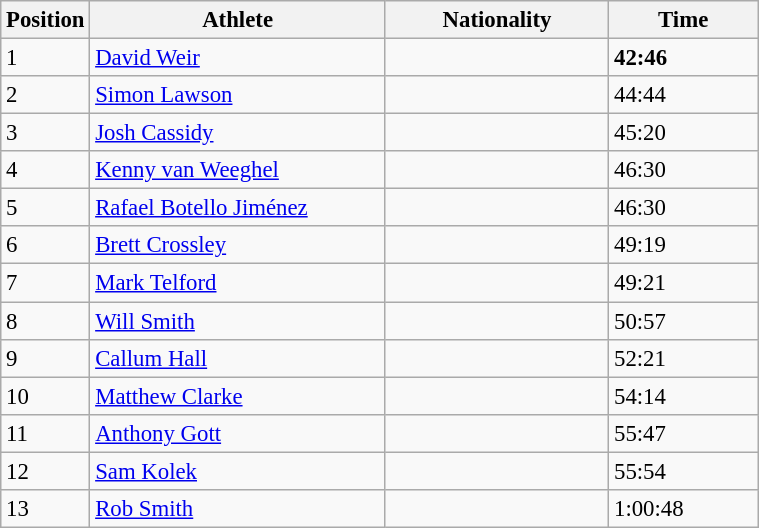<table class="wikitable sortable" border="1"  style="font-size:95%;" width=40%>
<tr>
<th width="10%">Position</th>
<th width="40%">Athlete</th>
<th width="30%">Nationality</th>
<th width="20%">Time</th>
</tr>
<tr>
<td>1</td>
<td><a href='#'>David Weir</a></td>
<td></td>
<td><strong>42:46</strong></td>
</tr>
<tr>
<td>2</td>
<td><a href='#'>Simon Lawson</a></td>
<td></td>
<td>44:44</td>
</tr>
<tr>
<td>3</td>
<td><a href='#'>Josh Cassidy</a></td>
<td></td>
<td>45:20</td>
</tr>
<tr>
<td>4</td>
<td><a href='#'>Kenny van Weeghel</a></td>
<td></td>
<td>46:30</td>
</tr>
<tr>
<td>5</td>
<td><a href='#'>Rafael Botello Jiménez</a></td>
<td></td>
<td>46:30</td>
</tr>
<tr>
<td>6</td>
<td><a href='#'>Brett Crossley</a></td>
<td></td>
<td>49:19</td>
</tr>
<tr>
<td>7</td>
<td><a href='#'>Mark Telford</a></td>
<td></td>
<td>49:21</td>
</tr>
<tr>
<td>8</td>
<td><a href='#'>Will Smith</a></td>
<td></td>
<td>50:57</td>
</tr>
<tr>
<td>9</td>
<td><a href='#'>Callum Hall</a></td>
<td></td>
<td>52:21</td>
</tr>
<tr>
<td>10</td>
<td><a href='#'>Matthew Clarke</a></td>
<td></td>
<td>54:14</td>
</tr>
<tr>
<td>11</td>
<td><a href='#'>Anthony Gott</a></td>
<td></td>
<td>55:47</td>
</tr>
<tr>
<td>12</td>
<td><a href='#'>Sam Kolek</a></td>
<td></td>
<td>55:54</td>
</tr>
<tr>
<td>13</td>
<td><a href='#'>Rob Smith</a></td>
<td></td>
<td>1:00:48</td>
</tr>
</table>
